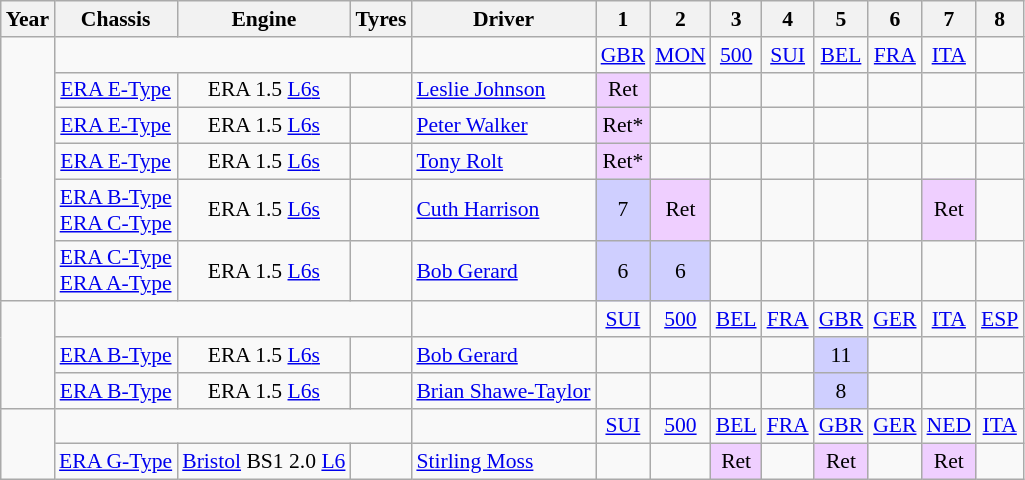<table class="wikitable" style="text-align:center; font-size:90%">
<tr>
<th>Year</th>
<th>Chassis</th>
<th>Engine</th>
<th>Tyres</th>
<th>Driver</th>
<th>1</th>
<th>2</th>
<th>3</th>
<th>4</th>
<th>5</th>
<th>6</th>
<th>7</th>
<th>8</th>
</tr>
<tr>
<td rowspan="6"></td>
<td colspan="3"></td>
<td></td>
<td><a href='#'>GBR</a></td>
<td><a href='#'>MON</a></td>
<td><a href='#'>500</a></td>
<td><a href='#'>SUI</a></td>
<td><a href='#'>BEL</a></td>
<td><a href='#'>FRA</a></td>
<td><a href='#'>ITA</a></td>
<td></td>
</tr>
<tr>
<td><a href='#'>ERA E-Type</a></td>
<td>ERA 1.5 <a href='#'>L6</a><a href='#'>s</a></td>
<td></td>
<td align="left"> <a href='#'>Leslie Johnson</a></td>
<td style="background:#efcfff;">Ret</td>
<td></td>
<td></td>
<td></td>
<td></td>
<td></td>
<td></td>
<td></td>
</tr>
<tr>
<td><a href='#'>ERA E-Type</a></td>
<td>ERA  1.5 <a href='#'>L6</a><a href='#'>s</a></td>
<td></td>
<td align="left"> <a href='#'>Peter Walker</a></td>
<td style="background:#efcfff;">Ret*</td>
<td></td>
<td></td>
<td></td>
<td></td>
<td></td>
<td></td>
<td></td>
</tr>
<tr>
<td><a href='#'>ERA E-Type</a></td>
<td>ERA  1.5 <a href='#'>L6</a><a href='#'>s</a></td>
<td></td>
<td align="left"> <a href='#'>Tony Rolt</a></td>
<td style="background:#efcfff;">Ret*</td>
<td></td>
<td></td>
<td></td>
<td></td>
<td></td>
<td></td>
<td></td>
</tr>
<tr>
<td><a href='#'>ERA B-Type</a><br> <a href='#'>ERA C-Type</a></td>
<td>ERA  1.5 <a href='#'>L6</a><a href='#'>s</a></td>
<td></td>
<td align="left"> <a href='#'>Cuth Harrison</a></td>
<td style="background:#cfcfff;">7</td>
<td style="background:#efcfff;">Ret</td>
<td></td>
<td></td>
<td></td>
<td></td>
<td style="background:#efcfff;">Ret</td>
<td></td>
</tr>
<tr>
<td><a href='#'>ERA C-Type</a><br> <a href='#'>ERA A-Type</a></td>
<td>ERA  1.5 <a href='#'>L6</a><a href='#'>s</a></td>
<td></td>
<td align="left"> <a href='#'>Bob Gerard</a></td>
<td style="background:#cfcfff;">6</td>
<td style="background:#cfcfff;">6</td>
<td></td>
<td></td>
<td></td>
<td></td>
<td></td>
<td></td>
</tr>
<tr>
<td rowspan="3"></td>
<td colspan="3"></td>
<td></td>
<td><a href='#'>SUI</a></td>
<td><a href='#'>500</a></td>
<td><a href='#'>BEL</a></td>
<td><a href='#'>FRA</a></td>
<td><a href='#'>GBR</a></td>
<td><a href='#'>GER</a></td>
<td><a href='#'>ITA</a></td>
<td><a href='#'>ESP</a></td>
</tr>
<tr>
<td><a href='#'>ERA B-Type</a></td>
<td>ERA 1.5 <a href='#'>L6</a><a href='#'>s</a></td>
<td></td>
<td align="left"> <a href='#'>Bob Gerard</a></td>
<td></td>
<td></td>
<td></td>
<td></td>
<td style="background:#cfcfff;">11</td>
<td></td>
<td></td>
<td></td>
</tr>
<tr>
<td><a href='#'>ERA B-Type</a></td>
<td>ERA 1.5 <a href='#'>L6</a><a href='#'>s</a></td>
<td></td>
<td align="left"> <a href='#'>Brian Shawe-Taylor</a></td>
<td></td>
<td></td>
<td></td>
<td></td>
<td style="background:#cfcfff;">8</td>
<td></td>
<td></td>
<td></td>
</tr>
<tr>
<td rowspan="2"></td>
<td colspan="3"></td>
<td></td>
<td><a href='#'>SUI</a></td>
<td><a href='#'>500</a></td>
<td><a href='#'>BEL</a></td>
<td><a href='#'>FRA</a></td>
<td><a href='#'>GBR</a></td>
<td><a href='#'>GER</a></td>
<td><a href='#'>NED</a></td>
<td><a href='#'>ITA</a></td>
</tr>
<tr>
<td><a href='#'>ERA G-Type</a></td>
<td><a href='#'>Bristol</a> BS1 2.0 <a href='#'>L6</a></td>
<td></td>
<td align="left"> <a href='#'>Stirling Moss</a></td>
<td></td>
<td></td>
<td style="background:#efcfff;">Ret</td>
<td></td>
<td style="background:#efcfff;">Ret</td>
<td></td>
<td style="background:#efcfff;">Ret</td>
<td></td>
</tr>
</table>
